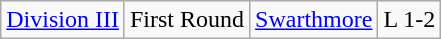<table class="wikitable">
<tr>
<td rowspan="1"><a href='#'>Division III</a></td>
<td>First Round</td>
<td><a href='#'>Swarthmore</a></td>
<td>L 1-2</td>
</tr>
</table>
